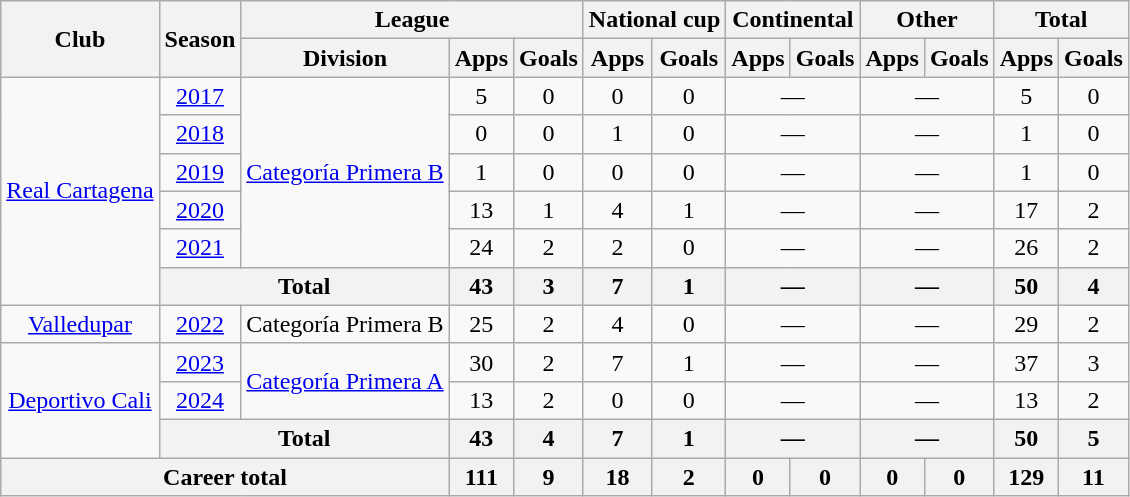<table class="wikitable" style="text-align: center;">
<tr>
<th rowspan="2">Club</th>
<th rowspan="2">Season</th>
<th colspan="3">League</th>
<th colspan="2">National cup</th>
<th colspan="2">Continental</th>
<th colspan="2">Other</th>
<th colspan="2">Total</th>
</tr>
<tr>
<th>Division</th>
<th>Apps</th>
<th>Goals</th>
<th>Apps</th>
<th>Goals</th>
<th>Apps</th>
<th>Goals</th>
<th>Apps</th>
<th>Goals</th>
<th>Apps</th>
<th>Goals</th>
</tr>
<tr>
<td rowspan="6"><a href='#'>Real Cartagena</a></td>
<td><a href='#'>2017</a></td>
<td rowspan="5"><a href='#'>Categoría Primera B</a></td>
<td>5</td>
<td>0</td>
<td>0</td>
<td>0</td>
<td colspan="2">—</td>
<td colspan="2">—</td>
<td>5</td>
<td>0</td>
</tr>
<tr>
<td><a href='#'>2018</a></td>
<td>0</td>
<td>0</td>
<td>1</td>
<td>0</td>
<td colspan="2">—</td>
<td colspan="2">—</td>
<td>1</td>
<td>0</td>
</tr>
<tr>
<td><a href='#'>2019</a></td>
<td>1</td>
<td>0</td>
<td>0</td>
<td>0</td>
<td colspan="2">—</td>
<td colspan="2">—</td>
<td>1</td>
<td>0</td>
</tr>
<tr>
<td><a href='#'>2020</a></td>
<td>13</td>
<td>1</td>
<td>4</td>
<td>1</td>
<td colspan="2">—</td>
<td colspan="2">—</td>
<td>17</td>
<td>2</td>
</tr>
<tr>
<td><a href='#'>2021</a></td>
<td>24</td>
<td>2</td>
<td>2</td>
<td>0</td>
<td colspan="2">—</td>
<td colspan="2">—</td>
<td>26</td>
<td>2</td>
</tr>
<tr>
<th colspan="2">Total</th>
<th>43</th>
<th>3</th>
<th>7</th>
<th>1</th>
<th colspan="2">—</th>
<th colspan="2">—</th>
<th>50</th>
<th>4</th>
</tr>
<tr>
<td><a href='#'>Valledupar</a></td>
<td><a href='#'>2022</a></td>
<td>Categoría Primera B</td>
<td>25</td>
<td>2</td>
<td>4</td>
<td>0</td>
<td colspan="2">—</td>
<td colspan="2">—</td>
<td>29</td>
<td>2</td>
</tr>
<tr>
<td rowspan="3"><a href='#'>Deportivo Cali</a></td>
<td><a href='#'>2023</a></td>
<td rowspan="2"><a href='#'>Categoría Primera A</a></td>
<td>30</td>
<td>2</td>
<td>7</td>
<td>1</td>
<td colspan="2">—</td>
<td colspan="2">—</td>
<td>37</td>
<td>3</td>
</tr>
<tr>
<td><a href='#'>2024</a></td>
<td>13</td>
<td>2</td>
<td>0</td>
<td>0</td>
<td colspan="2">—</td>
<td colspan="2">—</td>
<td>13</td>
<td>2</td>
</tr>
<tr>
<th colspan="2">Total</th>
<th>43</th>
<th>4</th>
<th>7</th>
<th>1</th>
<th colspan="2">—</th>
<th colspan="2">—</th>
<th>50</th>
<th>5</th>
</tr>
<tr>
<th colspan="3">Career total</th>
<th>111</th>
<th>9</th>
<th>18</th>
<th>2</th>
<th>0</th>
<th>0</th>
<th>0</th>
<th>0</th>
<th>129</th>
<th>11</th>
</tr>
</table>
